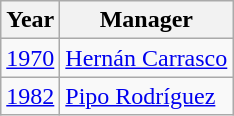<table class="wikitable">
<tr>
<th>Year</th>
<th>Manager</th>
</tr>
<tr>
<td align=center><a href='#'>1970</a></td>
<td> <a href='#'>Hernán Carrasco</a></td>
</tr>
<tr>
<td align=center><a href='#'>1982</a></td>
<td> <a href='#'>Pipo Rodríguez</a></td>
</tr>
</table>
